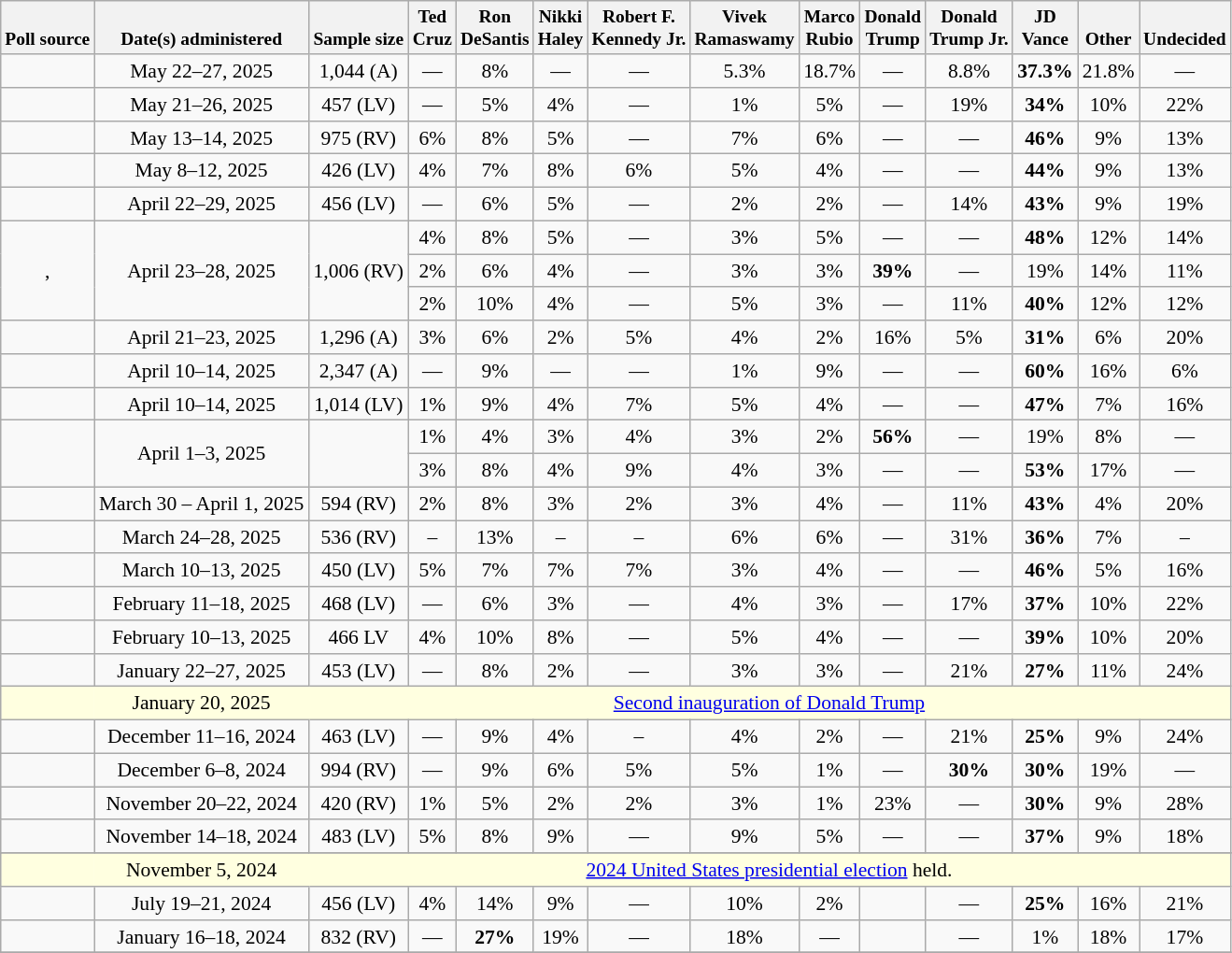<table class="wikitable sortable mw-datatable" style="font-size:90%;text-align:center;">
<tr valign="bottom" style="font-size:90%;">
<th>Poll source</th>
<th>Date(s) administered</th>
<th>Sample size</th>
<th>Ted<br>Cruz</th>
<th>Ron<br>DeSantis</th>
<th>Nikki<br>Haley</th>
<th>Robert F.<br>Kennedy Jr.</th>
<th>Vivek<br>Ramaswamy</th>
<th>Marco<br>Rubio</th>
<th>Donald<br>Trump</th>
<th>Donald<br>Trump Jr.</th>
<th>JD<br>Vance</th>
<th>Other</th>
<th>Undecided</th>
</tr>
<tr>
<td></td>
<td>May 22–27, 2025</td>
<td>1,044 (A)</td>
<td>—</td>
<td>8%</td>
<td>—</td>
<td>—</td>
<td>5.3%</td>
<td>18.7%</td>
<td>—</td>
<td>8.8%</td>
<td><strong>37.3%</strong></td>
<td>21.8%</td>
<td>—</td>
</tr>
<tr>
<td></td>
<td>May 21–26, 2025</td>
<td>457 (LV)</td>
<td>—</td>
<td>5%</td>
<td>4%</td>
<td>—</td>
<td>1%</td>
<td>5%</td>
<td>—</td>
<td>19%</td>
<td><strong>34%</strong></td>
<td>10%</td>
<td>22%</td>
</tr>
<tr>
<td></td>
<td>May 13–14, 2025</td>
<td>975 (RV)</td>
<td>6%</td>
<td>8%</td>
<td>5%</td>
<td>—</td>
<td>7%</td>
<td>6%</td>
<td>—</td>
<td>—</td>
<td><strong>46%</strong></td>
<td>9%</td>
<td>13%</td>
</tr>
<tr>
<td></td>
<td>May 8–12, 2025</td>
<td>426 (LV)</td>
<td>4%</td>
<td>7%</td>
<td>8%</td>
<td>6%</td>
<td>5%</td>
<td>4%</td>
<td>—</td>
<td>—</td>
<td><strong>44%</strong></td>
<td>9%</td>
<td>13%</td>
</tr>
<tr>
<td></td>
<td>April 22–29, 2025</td>
<td>456 (LV)</td>
<td>—</td>
<td>6%</td>
<td>5%</td>
<td>—</td>
<td>2%</td>
<td>2%</td>
<td>—</td>
<td>14%</td>
<td><strong>43%</strong></td>
<td>9%</td>
<td>19%</td>
</tr>
<tr>
<td rowspan="3">,</td>
<td rowspan="3">April 23–28, 2025</td>
<td rowspan="3">1,006 (RV)</td>
<td>4%</td>
<td>8%</td>
<td>5%</td>
<td>—</td>
<td>3%</td>
<td>5%</td>
<td>—</td>
<td>—</td>
<td><strong>48%</strong></td>
<td>12%</td>
<td>14%</td>
</tr>
<tr>
<td>2%</td>
<td>6%</td>
<td>4%</td>
<td>—</td>
<td>3%</td>
<td>3%</td>
<td><strong>39%</strong></td>
<td>—</td>
<td>19%</td>
<td>14%</td>
<td>11%</td>
</tr>
<tr>
<td>2%</td>
<td>10%</td>
<td>4%</td>
<td>—</td>
<td>5%</td>
<td>3%</td>
<td>—</td>
<td>11%</td>
<td><strong>40%</strong></td>
<td>12%</td>
<td>12%</td>
</tr>
<tr>
<td></td>
<td>April 21–23, 2025</td>
<td>1,296 (A)</td>
<td>3%</td>
<td>6%</td>
<td>2%</td>
<td>5%</td>
<td>4%</td>
<td>2%</td>
<td>16%</td>
<td>5%</td>
<td><strong>31%</strong></td>
<td>6%</td>
<td>20%</td>
</tr>
<tr>
<td></td>
<td>April 10–14, 2025</td>
<td>2,347 (A)</td>
<td>—</td>
<td>9%</td>
<td>—</td>
<td>—</td>
<td>1%</td>
<td>9%</td>
<td>—</td>
<td>—</td>
<td><strong>60%</strong></td>
<td>16%</td>
<td>6%</td>
</tr>
<tr>
<td></td>
<td>April 10–14, 2025</td>
<td>1,014 (LV)</td>
<td>1%</td>
<td>9%</td>
<td>4%</td>
<td>7%</td>
<td>5%</td>
<td>4%</td>
<td>—</td>
<td>—</td>
<td><strong>47%</strong></td>
<td>7%</td>
<td>16%</td>
</tr>
<tr>
<td rowspan="2"></td>
<td rowspan="2">April 1–3, 2025</td>
<td rowspan="2" style="text-align:left;"></td>
<td>1%</td>
<td>4%</td>
<td>3%</td>
<td>4%</td>
<td>3%</td>
<td>2%</td>
<td><strong>56%</strong></td>
<td>—</td>
<td>19%</td>
<td>8%</td>
<td>—</td>
</tr>
<tr>
<td>3%</td>
<td>8%</td>
<td>4%</td>
<td>9%</td>
<td>4%</td>
<td>3%</td>
<td>—</td>
<td>—</td>
<td><strong>53%</strong></td>
<td>17%</td>
<td>—</td>
</tr>
<tr>
<td></td>
<td>March 30 – April 1, 2025</td>
<td>594 (RV)</td>
<td>2%</td>
<td>8%</td>
<td>3%</td>
<td>2%</td>
<td>3%</td>
<td>4%</td>
<td>—</td>
<td>11%</td>
<td><strong>43%</strong></td>
<td>4%</td>
<td>20%</td>
</tr>
<tr>
<td></td>
<td>March 24–28, 2025</td>
<td>536 (RV)</td>
<td>–</td>
<td>13%</td>
<td>–</td>
<td>–</td>
<td>6%</td>
<td>6%</td>
<td>—</td>
<td>31%</td>
<td><strong>36%</strong></td>
<td>7%</td>
<td>–</td>
</tr>
<tr>
<td></td>
<td>March 10–13, 2025</td>
<td>450 (LV)</td>
<td>5%</td>
<td>7%</td>
<td>7%</td>
<td>7%</td>
<td>3%</td>
<td>4%</td>
<td>—</td>
<td>—</td>
<td><strong>46%</strong></td>
<td>5%</td>
<td>16%</td>
</tr>
<tr>
<td></td>
<td>February 11–18, 2025</td>
<td>468 (LV)</td>
<td>—</td>
<td>6%</td>
<td>3%</td>
<td>—</td>
<td>4%</td>
<td>3%</td>
<td>—</td>
<td>17%</td>
<td><strong>37%</strong></td>
<td>10%</td>
<td>22%</td>
</tr>
<tr>
<td></td>
<td>February 10–13, 2025</td>
<td>466 LV</td>
<td>4%</td>
<td>10%</td>
<td>8%</td>
<td>—</td>
<td>5%</td>
<td>4%</td>
<td>—</td>
<td>—</td>
<td><strong>39%</strong></td>
<td>10%</td>
<td>20%</td>
</tr>
<tr>
<td></td>
<td>January 22–27, 2025</td>
<td>453 (LV)</td>
<td>—</td>
<td>8%</td>
<td>2%</td>
<td>—</td>
<td>3%</td>
<td>3%</td>
<td>—</td>
<td>21%</td>
<td><strong>27%</strong></td>
<td>11%</td>
<td>24%</td>
</tr>
<tr style="background:lightyellow;">
<td style="border-right-style:hidden; background:lightyellow;"></td>
<td style="border-right-style:hidden; ">January 20, 2025</td>
<td colspan="12"><a href='#'>Second inauguration of Donald Trump</a></td>
</tr>
<tr>
<td></td>
<td>December 11–16, 2024</td>
<td>463 (LV)</td>
<td>—</td>
<td>9%</td>
<td>4%</td>
<td>–</td>
<td>4%</td>
<td>2%</td>
<td>—</td>
<td>21%</td>
<td><strong>25%</strong></td>
<td>9%</td>
<td>24%</td>
</tr>
<tr>
<td></td>
<td>December 6–8, 2024</td>
<td>994 (RV)</td>
<td>—</td>
<td>9%</td>
<td>6%</td>
<td>5%</td>
<td>5%</td>
<td>1%</td>
<td>—</td>
<td><strong>30%</strong></td>
<td><strong>30%</strong></td>
<td>19%</td>
<td>—</td>
</tr>
<tr>
<td></td>
<td>November 20–22, 2024</td>
<td>420 (RV)</td>
<td>1%</td>
<td>5%</td>
<td>2%</td>
<td>2%</td>
<td>3%</td>
<td>1%</td>
<td>23%</td>
<td>—</td>
<td><strong>30%</strong></td>
<td>9%</td>
<td>28%</td>
</tr>
<tr>
<td></td>
<td>November 14–18, 2024</td>
<td>483 (LV)</td>
<td>5%</td>
<td>8%</td>
<td>9%</td>
<td>—</td>
<td>9%</td>
<td>5%</td>
<td>—</td>
<td>—</td>
<td><strong>37%</strong></td>
<td>9%</td>
<td>18%</td>
</tr>
<tr>
</tr>
<tr style="background:lightyellow;">
<td style="border-right-style:hidden; background:lightyellow;"></td>
<td style="border-right-style:hidden; ">November 5, 2024</td>
<td colspan="12"><a href='#'>2024 United States presidential election</a> held.</td>
</tr>
<tr>
<td></td>
<td>July 19–21, 2024</td>
<td>456 (LV)</td>
<td>4%</td>
<td>14%</td>
<td>9%</td>
<td>—</td>
<td>10%</td>
<td>2%</td>
<td></td>
<td>—</td>
<td><strong>25%</strong></td>
<td>16%</td>
<td>21%</td>
</tr>
<tr>
<td></td>
<td>January 16–18, 2024</td>
<td>832 (RV)</td>
<td>—</td>
<td><strong>27%</strong></td>
<td>19%</td>
<td>—</td>
<td>18%</td>
<td>—</td>
<td></td>
<td>—</td>
<td>1%</td>
<td>18%</td>
<td>17%</td>
</tr>
<tr>
</tr>
</table>
